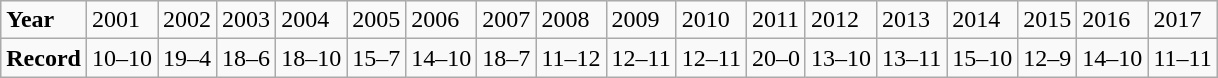<table class="wikitable">
<tr>
<td><strong>Year</strong></td>
<td>2001</td>
<td>2002</td>
<td>2003</td>
<td>2004</td>
<td>2005</td>
<td>2006</td>
<td>2007</td>
<td>2008</td>
<td>2009</td>
<td>2010</td>
<td>2011</td>
<td>2012</td>
<td>2013</td>
<td>2014</td>
<td>2015</td>
<td>2016</td>
<td>2017</td>
</tr>
<tr>
<td><strong>Record</strong></td>
<td>10–10</td>
<td>19–4</td>
<td>18–6</td>
<td>18–10</td>
<td>15–7</td>
<td>14–10</td>
<td>18–7</td>
<td>11–12</td>
<td>12–11</td>
<td>12–11</td>
<td>20–0</td>
<td>13–10</td>
<td>13–11</td>
<td>15–10</td>
<td>12–9</td>
<td>14–10</td>
<td>11–11</td>
</tr>
</table>
